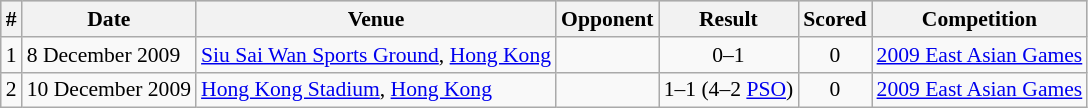<table class="wikitable" style="font-size:90%; text-align: left;">
<tr bgcolor="#CCCCCC" align="center">
<th>#</th>
<th>Date</th>
<th>Venue</th>
<th>Opponent</th>
<th>Result</th>
<th>Scored</th>
<th>Competition</th>
</tr>
<tr>
<td>1</td>
<td>8 December 2009</td>
<td><a href='#'>Siu Sai Wan Sports Ground</a>, <a href='#'>Hong Kong</a></td>
<td></td>
<td align=center>0–1</td>
<td align=center>0</td>
<td><a href='#'>2009 East Asian Games</a></td>
</tr>
<tr>
<td>2</td>
<td>10 December 2009</td>
<td><a href='#'>Hong Kong Stadium</a>, <a href='#'>Hong Kong</a></td>
<td></td>
<td align=center>1–1 (4–2 <a href='#'>PSO</a>)</td>
<td align=center>0</td>
<td><a href='#'>2009 East Asian Games</a></td>
</tr>
</table>
